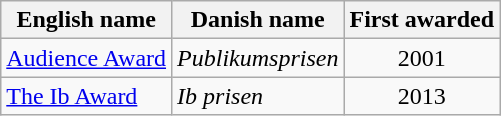<table class="wikitable">
<tr align="left">
<th>English name</th>
<th>Danish name</th>
<th>First awarded</th>
</tr>
<tr>
<td><a href='#'>Audience Award</a></td>
<td><em>Publikumsprisen</em></td>
<td align="center">2001</td>
</tr>
<tr>
<td><a href='#'>The Ib Award</a></td>
<td><em>Ib prisen</em></td>
<td align="center">2013</td>
</tr>
</table>
